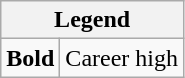<table class="wikitable mw-collapsible">
<tr>
<th colspan="2">Legend</th>
</tr>
<tr>
<td><strong>Bold</strong></td>
<td>Career high</td>
</tr>
</table>
